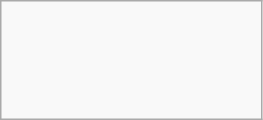<table class="wikitable" width=175px>
<tr>
<td><br><br>
<br>
<br>
</td>
</tr>
</table>
